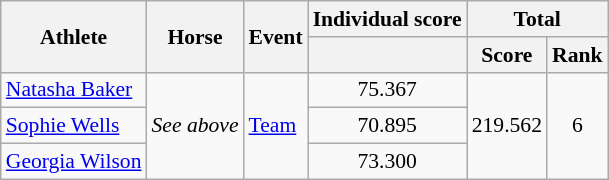<table class=wikitable style="font-size:90%">
<tr>
<th rowspan="2">Athlete</th>
<th rowspan="2">Horse</th>
<th rowspan="2">Event</th>
<th colspan="1">Individual score</th>
<th colspan="2">Total</th>
</tr>
<tr>
<th></th>
<th>Score</th>
<th>Rank</th>
</tr>
<tr style="text-align:center">
<td style="text-align:left"><a href='#'>Natasha Baker</a></td>
<td style="text-align:left" rowspan=3><em>See above</em></td>
<td style="text-align:left" rowspan=3><a href='#'>Team</a></td>
<td>75.367</td>
<td rowspan="3">219.562</td>
<td rowspan="3">6</td>
</tr>
<tr style="text-align:center">
<td style="text-align:left"><a href='#'>Sophie Wells</a></td>
<td>70.895</td>
</tr>
<tr style="text-align:center">
<td style="text-align:left"><a href='#'>Georgia Wilson</a></td>
<td>73.300</td>
</tr>
</table>
